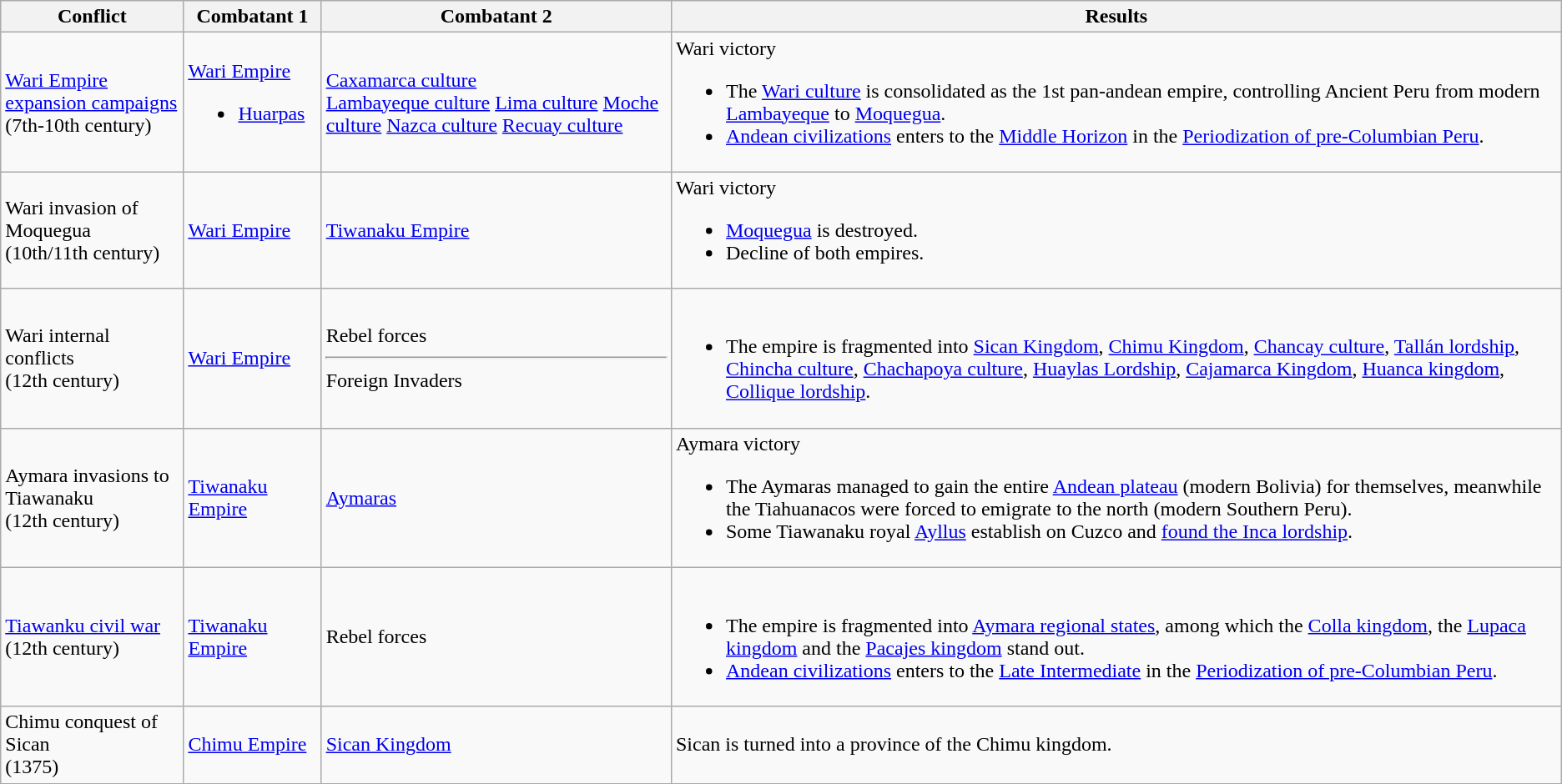<table class="wikitable">
<tr>
<th>Conflict</th>
<th>Combatant 1</th>
<th>Combatant 2</th>
<th>Results</th>
</tr>
<tr>
<td><a href='#'>Wari Empire expansion campaigns</a><br>(7th-10th century)</td>
<td><a href='#'>Wari Empire</a><br><ul><li><a href='#'>Huarpas</a></li></ul></td>
<td><a href='#'>Caxamarca culture</a><br><a href='#'>Lambayeque culture</a>
<a href='#'>Lima culture</a>
<a href='#'>Moche culture</a>
<a href='#'>Nazca culture</a>
<a href='#'>Recuay culture</a></td>
<td>Wari victory<br><ul><li>The <a href='#'>Wari culture</a> is consolidated as the 1st pan-andean empire, controlling Ancient Peru from modern <a href='#'>Lambayeque</a> to <a href='#'>Moquegua</a>.</li><li><a href='#'>Andean civilizations</a> enters to the <a href='#'>Middle Horizon</a> in the <a href='#'>Periodization of pre-Columbian Peru</a>.</li></ul></td>
</tr>
<tr>
<td>Wari invasion of Moquegua<br>(10th/11th century)</td>
<td><a href='#'>Wari Empire</a></td>
<td><a href='#'>Tiwanaku Empire</a></td>
<td>Wari victory<br><ul><li><a href='#'>Moquegua</a> is destroyed.</li><li>Decline of both empires.</li></ul></td>
</tr>
<tr>
<td>Wari internal conflicts<br>(12th century)</td>
<td><a href='#'>Wari Empire</a></td>
<td>Rebel forces<hr>Foreign Invaders</td>
<td><br><ul><li>The empire is fragmented into <a href='#'>Sican Kingdom</a>, <a href='#'>Chimu Kingdom</a>, <a href='#'>Chancay culture</a>, <a href='#'>Tallán lordship</a>, <a href='#'>Chincha culture</a>, <a href='#'>Chachapoya culture</a>, <a href='#'>Huaylas Lordship</a>, <a href='#'>Cajamarca Kingdom</a>, <a href='#'>Huanca kingdom</a>, <a href='#'>Collique lordship</a>.</li></ul></td>
</tr>
<tr>
<td>Aymara invasions to Tiawanaku<br>(12th century)</td>
<td><a href='#'>Tiwanaku Empire</a></td>
<td><a href='#'>Aymaras</a></td>
<td>Aymara victory<br><ul><li>The Aymaras managed to gain the entire <a href='#'>Andean plateau</a> (modern Bolivia) for themselves, meanwhile the Tiahuanacos were forced to emigrate to the north (modern Southern Peru).</li><li>Some Tiawanaku royal <a href='#'>Ayllus</a> establish on Cuzco and <a href='#'>found the Inca lordship</a>.</li></ul></td>
</tr>
<tr>
<td><a href='#'>Tiawanku civil war</a><br>(12th century)</td>
<td><a href='#'>Tiwanaku Empire</a></td>
<td>Rebel forces</td>
<td><br><ul><li>The empire is fragmented into <a href='#'>Aymara regional states</a>, among which the <a href='#'>Colla kingdom</a>, the <a href='#'>Lupaca kingdom</a> and the <a href='#'>Pacajes kingdom</a> stand out.</li><li><a href='#'>Andean civilizations</a> enters to the <a href='#'>Late Intermediate</a> in the <a href='#'>Periodization of pre-Columbian Peru</a>.</li></ul></td>
</tr>
<tr>
<td>Chimu conquest of Sican<br>(1375)</td>
<td><a href='#'>Chimu Empire</a></td>
<td><a href='#'>Sican Kingdom</a></td>
<td>Sican is turned into a province of the Chimu kingdom.</td>
</tr>
</table>
